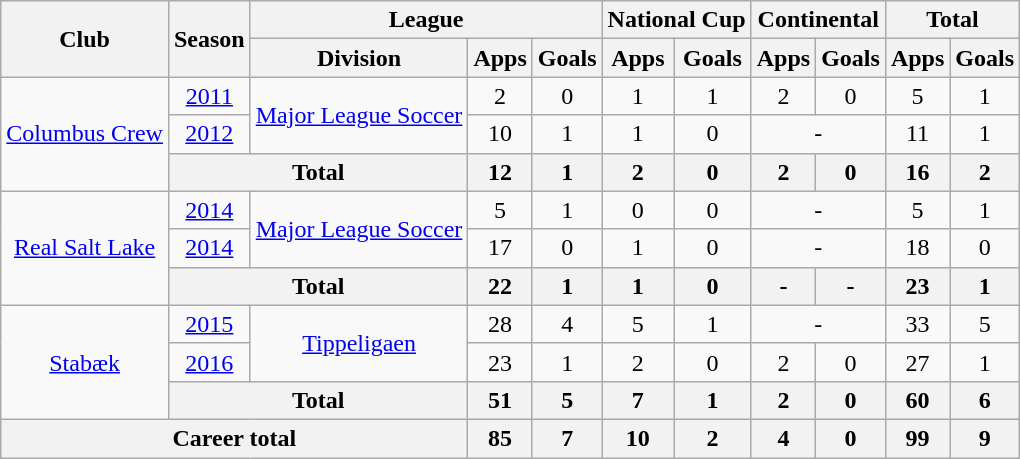<table class="wikitable" style="text-align: center;">
<tr>
<th rowspan="2">Club</th>
<th rowspan="2">Season</th>
<th colspan="3">League</th>
<th colspan="2">National Cup</th>
<th colspan="2">Continental</th>
<th colspan="2">Total</th>
</tr>
<tr>
<th>Division</th>
<th>Apps</th>
<th>Goals</th>
<th>Apps</th>
<th>Goals</th>
<th>Apps</th>
<th>Goals</th>
<th>Apps</th>
<th>Goals</th>
</tr>
<tr>
<td rowspan="3"><a href='#'>Columbus Crew</a></td>
<td><a href='#'>2011</a></td>
<td rowspan="2"><a href='#'>Major League Soccer</a></td>
<td>2</td>
<td>0</td>
<td>1</td>
<td>1</td>
<td>2</td>
<td>0</td>
<td>5</td>
<td>1</td>
</tr>
<tr>
<td><a href='#'>2012</a></td>
<td>10</td>
<td>1</td>
<td>1</td>
<td>0</td>
<td colspan="2">-</td>
<td>11</td>
<td>1</td>
</tr>
<tr>
<th colspan="2">Total</th>
<th>12</th>
<th>1</th>
<th>2</th>
<th>0</th>
<th>2</th>
<th>0</th>
<th>16</th>
<th>2</th>
</tr>
<tr>
<td rowspan="3"><a href='#'>Real Salt Lake</a></td>
<td><a href='#'>2014</a></td>
<td rowspan="2"><a href='#'>Major League Soccer</a></td>
<td>5</td>
<td>1</td>
<td>0</td>
<td>0</td>
<td colspan="2">-</td>
<td>5</td>
<td>1</td>
</tr>
<tr>
<td><a href='#'>2014</a></td>
<td>17</td>
<td>0</td>
<td>1</td>
<td>0</td>
<td colspan="2">-</td>
<td>18</td>
<td>0</td>
</tr>
<tr>
<th colspan="2">Total</th>
<th>22</th>
<th>1</th>
<th>1</th>
<th>0</th>
<th>-</th>
<th>-</th>
<th>23</th>
<th>1</th>
</tr>
<tr>
<td rowspan="3"><a href='#'>Stabæk</a></td>
<td><a href='#'>2015</a></td>
<td rowspan="2"><a href='#'>Tippeligaen</a></td>
<td>28</td>
<td>4</td>
<td>5</td>
<td>1</td>
<td colspan="2">-</td>
<td>33</td>
<td>5</td>
</tr>
<tr>
<td><a href='#'>2016</a></td>
<td>23</td>
<td>1</td>
<td>2</td>
<td>0</td>
<td>2</td>
<td>0</td>
<td>27</td>
<td>1</td>
</tr>
<tr>
<th colspan="2">Total</th>
<th>51</th>
<th>5</th>
<th>7</th>
<th>1</th>
<th>2</th>
<th>0</th>
<th>60</th>
<th>6</th>
</tr>
<tr>
<th colspan="3">Career total</th>
<th>85</th>
<th>7</th>
<th>10</th>
<th>2</th>
<th>4</th>
<th>0</th>
<th>99</th>
<th>9</th>
</tr>
</table>
